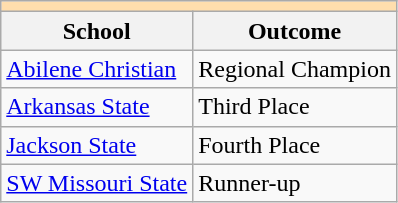<table class="wikitable">
<tr>
<th colspan="3" style="background:#ffdead;"></th>
</tr>
<tr>
<th>School</th>
<th>Outcome</th>
</tr>
<tr>
<td><a href='#'>Abilene Christian</a></td>
<td>Regional Champion</td>
</tr>
<tr>
<td><a href='#'>Arkansas State</a></td>
<td>Third Place</td>
</tr>
<tr>
<td><a href='#'>Jackson State</a></td>
<td>Fourth Place</td>
</tr>
<tr>
<td><a href='#'>SW Missouri State</a></td>
<td>Runner-up</td>
</tr>
</table>
